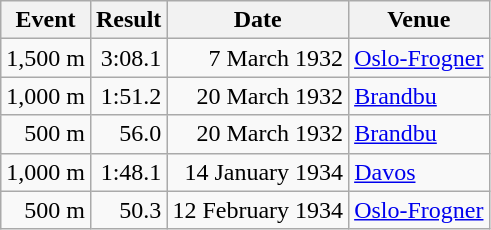<table class="wikitable">
<tr>
<th>Event</th>
<th>Result</th>
<th>Date</th>
<th>Venue</th>
</tr>
<tr align="right">
<td>1,500 m</td>
<td>3:08.1</td>
<td>7 March 1932</td>
<td align="left"><a href='#'>Oslo-Frogner</a></td>
</tr>
<tr align="right">
<td>1,000 m</td>
<td>1:51.2</td>
<td>20 March 1932</td>
<td align="left"><a href='#'>Brandbu</a></td>
</tr>
<tr align="right">
<td>500 m</td>
<td>56.0</td>
<td>20 March 1932</td>
<td align="left"><a href='#'>Brandbu</a></td>
</tr>
<tr align="right">
<td>1,000 m</td>
<td>1:48.1</td>
<td>14 January 1934</td>
<td align="left"><a href='#'>Davos</a></td>
</tr>
<tr align="right">
<td>500 m</td>
<td>50.3</td>
<td>12 February 1934</td>
<td align="left"><a href='#'>Oslo-Frogner</a></td>
</tr>
</table>
